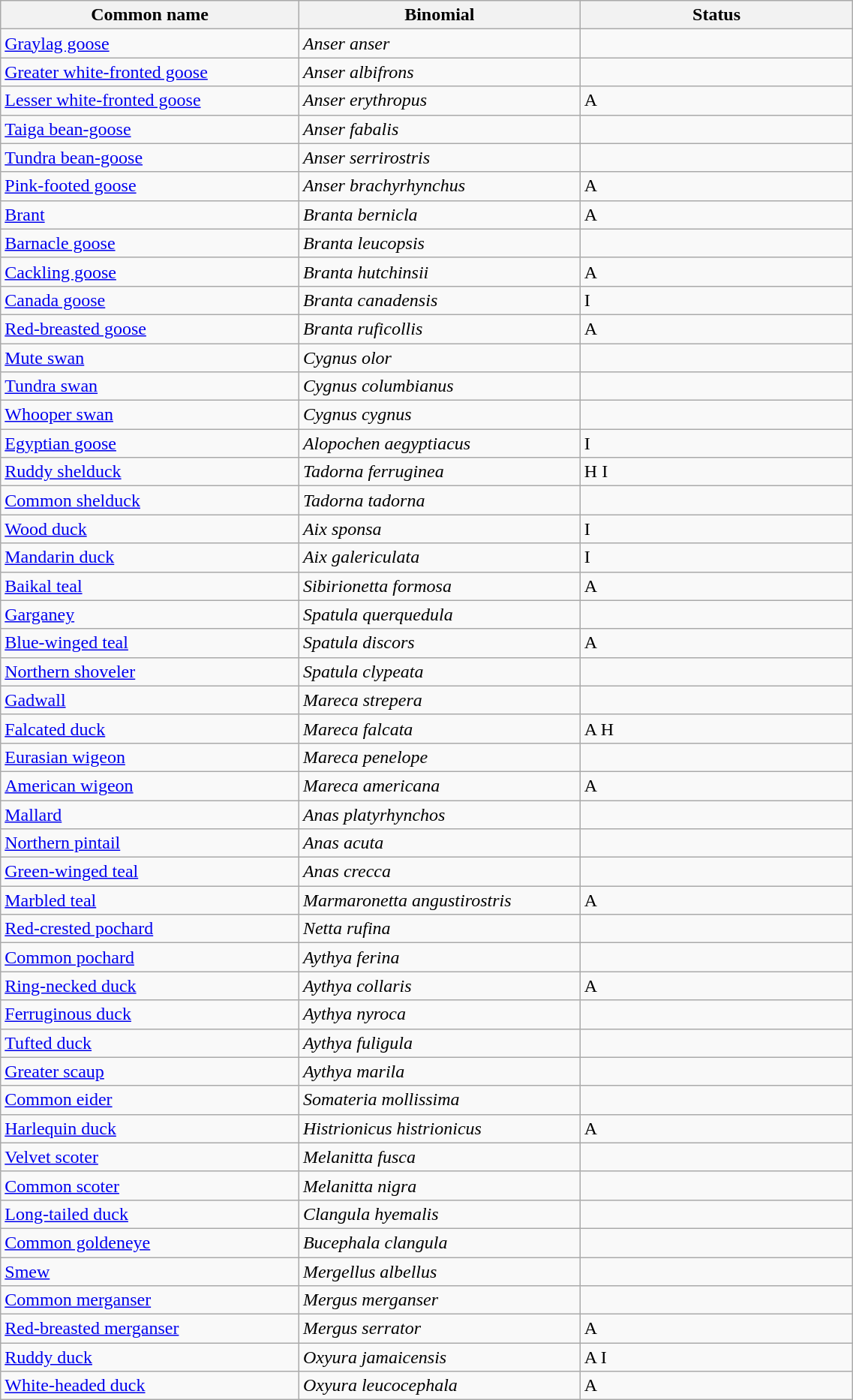<table width=60% class="wikitable">
<tr>
<th width=35%>Common name</th>
<th width=33%>Binomial</th>
<th width=32%>Status</th>
</tr>
<tr>
<td><a href='#'>Graylag goose</a></td>
<td><em>Anser anser</em></td>
<td></td>
</tr>
<tr>
<td><a href='#'>Greater white-fronted goose</a></td>
<td><em>Anser albifrons</em></td>
<td></td>
</tr>
<tr>
<td><a href='#'>Lesser white-fronted goose</a></td>
<td><em>Anser erythropus</em></td>
<td>A</td>
</tr>
<tr>
<td><a href='#'>Taiga bean-goose</a></td>
<td><em>Anser fabalis</em></td>
<td></td>
</tr>
<tr>
<td><a href='#'>Tundra bean-goose</a></td>
<td><em>Anser serrirostris</em></td>
<td></td>
</tr>
<tr>
<td><a href='#'>Pink-footed goose</a></td>
<td><em>Anser brachyrhynchus</em></td>
<td>A</td>
</tr>
<tr>
<td><a href='#'>Brant</a></td>
<td><em>Branta bernicla</em></td>
<td>A</td>
</tr>
<tr>
<td><a href='#'>Barnacle goose</a></td>
<td><em>Branta leucopsis</em></td>
<td></td>
</tr>
<tr>
<td><a href='#'>Cackling goose</a></td>
<td><em>Branta hutchinsii</em></td>
<td>A</td>
</tr>
<tr>
<td><a href='#'>Canada goose</a></td>
<td><em>Branta canadensis</em></td>
<td>I</td>
</tr>
<tr>
<td><a href='#'>Red-breasted goose</a></td>
<td><em>Branta ruficollis</em></td>
<td>A</td>
</tr>
<tr>
<td><a href='#'>Mute swan</a></td>
<td><em>Cygnus olor</em></td>
<td></td>
</tr>
<tr>
<td><a href='#'>Tundra swan</a></td>
<td><em>Cygnus columbianus</em></td>
<td></td>
</tr>
<tr>
<td><a href='#'>Whooper swan</a></td>
<td><em>Cygnus cygnus</em></td>
<td></td>
</tr>
<tr>
<td><a href='#'>Egyptian goose</a></td>
<td><em>Alopochen aegyptiacus</em></td>
<td>I</td>
</tr>
<tr>
<td><a href='#'>Ruddy shelduck</a></td>
<td><em>Tadorna ferruginea</em></td>
<td>H I</td>
</tr>
<tr>
<td><a href='#'>Common shelduck</a></td>
<td><em>Tadorna tadorna</em></td>
<td></td>
</tr>
<tr>
<td><a href='#'>Wood duck</a></td>
<td><em>Aix sponsa</em></td>
<td>I</td>
</tr>
<tr>
<td><a href='#'>Mandarin duck</a></td>
<td><em>Aix galericulata</em></td>
<td>I</td>
</tr>
<tr>
<td><a href='#'>Baikal teal</a></td>
<td><em>Sibirionetta formosa</em></td>
<td>A</td>
</tr>
<tr>
<td><a href='#'>Garganey</a></td>
<td><em>Spatula querquedula</em></td>
<td></td>
</tr>
<tr>
<td><a href='#'>Blue-winged teal</a></td>
<td><em>Spatula discors</em></td>
<td>A</td>
</tr>
<tr>
<td><a href='#'>Northern shoveler</a></td>
<td><em>Spatula clypeata</em></td>
<td></td>
</tr>
<tr>
<td><a href='#'>Gadwall</a></td>
<td><em>Mareca strepera</em></td>
<td></td>
</tr>
<tr>
<td><a href='#'>Falcated duck</a></td>
<td><em>Mareca falcata</em></td>
<td>A H</td>
</tr>
<tr>
<td><a href='#'>Eurasian wigeon</a></td>
<td><em>Mareca penelope</em></td>
<td></td>
</tr>
<tr>
<td><a href='#'>American wigeon</a></td>
<td><em>Mareca americana</em></td>
<td>A</td>
</tr>
<tr>
<td><a href='#'>Mallard</a></td>
<td><em>Anas platyrhynchos</em></td>
<td></td>
</tr>
<tr>
<td><a href='#'>Northern pintail</a></td>
<td><em>Anas acuta</em></td>
<td></td>
</tr>
<tr>
<td><a href='#'>Green-winged teal</a></td>
<td><em>Anas crecca</em></td>
<td></td>
</tr>
<tr>
<td><a href='#'>Marbled teal</a></td>
<td><em>Marmaronetta angustirostris</em></td>
<td>A</td>
</tr>
<tr>
<td><a href='#'>Red-crested pochard</a></td>
<td><em>Netta rufina</em></td>
<td></td>
</tr>
<tr>
<td><a href='#'>Common pochard</a></td>
<td><em>Aythya ferina</em></td>
<td></td>
</tr>
<tr>
<td><a href='#'>Ring-necked duck</a></td>
<td><em>Aythya collaris</em></td>
<td>A</td>
</tr>
<tr>
<td><a href='#'>Ferruginous duck</a></td>
<td><em>Aythya nyroca</em></td>
<td></td>
</tr>
<tr>
<td><a href='#'>Tufted duck</a></td>
<td><em>Aythya fuligula</em></td>
<td></td>
</tr>
<tr>
<td><a href='#'>Greater scaup</a></td>
<td><em>Aythya marila</em></td>
<td></td>
</tr>
<tr>
<td><a href='#'>Common eider</a></td>
<td><em>Somateria mollissima</em></td>
<td></td>
</tr>
<tr>
<td><a href='#'>Harlequin duck</a></td>
<td><em>Histrionicus histrionicus</em></td>
<td>A</td>
</tr>
<tr>
<td><a href='#'>Velvet scoter</a></td>
<td><em>Melanitta fusca</em></td>
<td></td>
</tr>
<tr>
<td><a href='#'>Common scoter</a></td>
<td><em>Melanitta nigra</em></td>
<td></td>
</tr>
<tr>
<td><a href='#'>Long-tailed duck</a></td>
<td><em>Clangula hyemalis</em></td>
<td></td>
</tr>
<tr>
<td><a href='#'>Common goldeneye</a></td>
<td><em>Bucephala clangula</em></td>
<td></td>
</tr>
<tr>
<td><a href='#'>Smew</a></td>
<td><em>Mergellus albellus</em></td>
<td></td>
</tr>
<tr>
<td><a href='#'>Common merganser</a></td>
<td><em>Mergus merganser</em></td>
<td></td>
</tr>
<tr>
<td><a href='#'>Red-breasted merganser</a></td>
<td><em>Mergus serrator</em></td>
<td>A</td>
</tr>
<tr>
<td><a href='#'>Ruddy duck</a></td>
<td><em>Oxyura jamaicensis</em></td>
<td>A I</td>
</tr>
<tr>
<td><a href='#'>White-headed duck</a></td>
<td><em>Oxyura leucocephala</em></td>
<td>A</td>
</tr>
</table>
